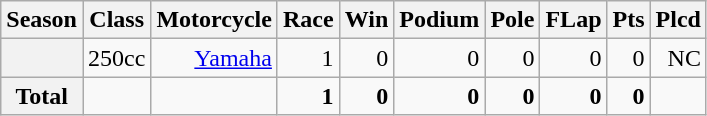<table class="wikitable">
<tr>
<th>Season</th>
<th>Class</th>
<th>Motorcycle</th>
<th>Race</th>
<th>Win</th>
<th>Podium</th>
<th>Pole</th>
<th>FLap</th>
<th>Pts</th>
<th>Plcd</th>
</tr>
<tr align="right">
<th></th>
<td>250cc</td>
<td><a href='#'>Yamaha</a></td>
<td>1</td>
<td>0</td>
<td>0</td>
<td>0</td>
<td>0</td>
<td>0</td>
<td>NC</td>
</tr>
<tr align="right">
<th>Total</th>
<td></td>
<td></td>
<td><strong>1</strong></td>
<td><strong>0</strong></td>
<td><strong>0</strong></td>
<td><strong>0</strong></td>
<td><strong>0</strong></td>
<td><strong>0</strong></td>
<td></td>
</tr>
</table>
